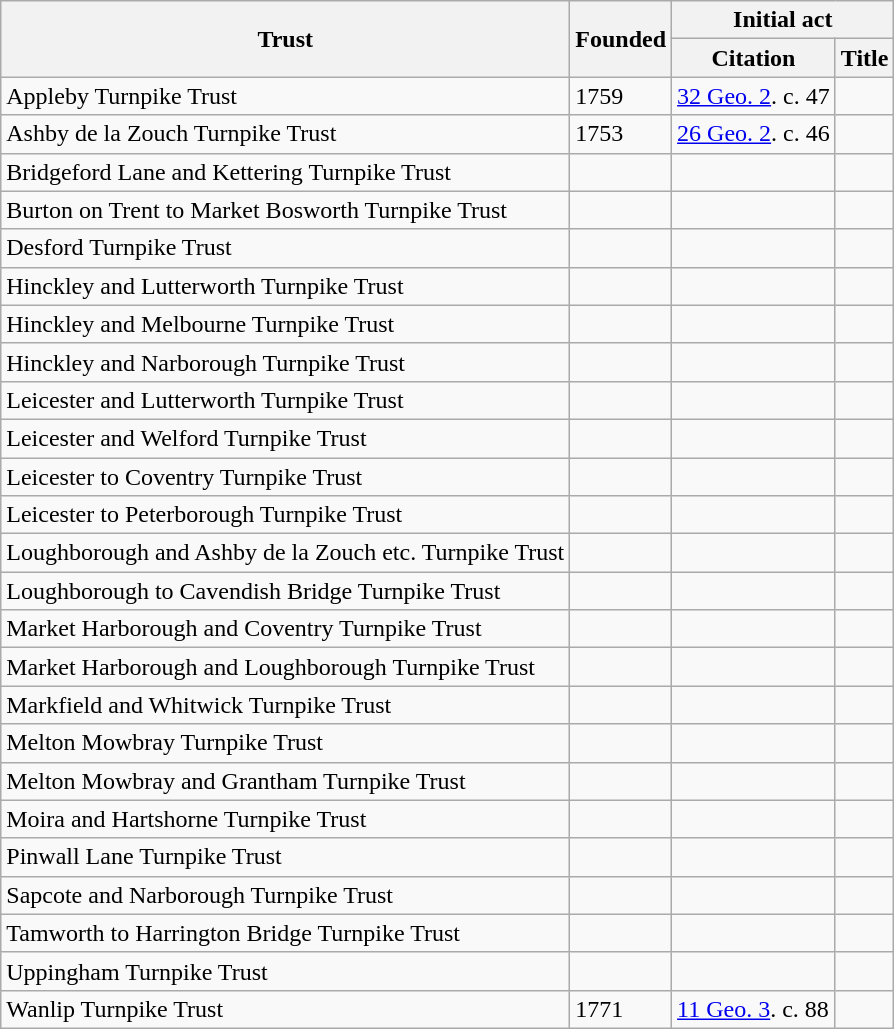<table class="wikitable sortable">
<tr>
<th rowspan=2>Trust</th>
<th rowspan=2>Founded</th>
<th colspan=2>Initial act</th>
</tr>
<tr>
<th>Citation</th>
<th>Title</th>
</tr>
<tr>
<td>Appleby Turnpike Trust</td>
<td>1759</td>
<td><a href='#'>32 Geo. 2</a>. c. 47</td>
<td></td>
</tr>
<tr>
<td>Ashby de la Zouch Turnpike Trust</td>
<td>1753</td>
<td><a href='#'>26 Geo. 2</a>. c. 46</td>
<td></td>
</tr>
<tr>
<td>Bridgeford Lane and Kettering Turnpike Trust</td>
<td></td>
<td></td>
<td></td>
</tr>
<tr>
<td>Burton on Trent to Market Bosworth Turnpike Trust</td>
<td></td>
<td></td>
<td></td>
</tr>
<tr>
<td>Desford Turnpike Trust</td>
<td></td>
<td></td>
<td></td>
</tr>
<tr>
<td>Hinckley and Lutterworth Turnpike Trust</td>
<td></td>
<td></td>
<td></td>
</tr>
<tr>
<td>Hinckley and Melbourne Turnpike Trust</td>
<td></td>
<td></td>
<td></td>
</tr>
<tr>
<td>Hinckley and Narborough Turnpike Trust</td>
<td></td>
<td></td>
<td></td>
</tr>
<tr>
<td>Leicester and Lutterworth Turnpike Trust</td>
<td></td>
<td></td>
<td></td>
</tr>
<tr>
<td>Leicester and Welford Turnpike Trust</td>
<td></td>
<td></td>
<td></td>
</tr>
<tr>
<td>Leicester to Coventry Turnpike Trust</td>
<td></td>
<td></td>
<td></td>
</tr>
<tr>
<td>Leicester to Peterborough Turnpike Trust</td>
<td></td>
<td></td>
<td></td>
</tr>
<tr>
<td>Loughborough and Ashby de la Zouch etc. Turnpike Trust</td>
<td></td>
<td></td>
<td></td>
</tr>
<tr>
<td>Loughborough to Cavendish Bridge Turnpike Trust</td>
<td></td>
<td></td>
<td></td>
</tr>
<tr>
<td>Market Harborough and Coventry Turnpike Trust</td>
<td></td>
<td></td>
<td></td>
</tr>
<tr>
<td>Market Harborough and Loughborough Turnpike Trust</td>
<td></td>
<td></td>
<td></td>
</tr>
<tr>
<td>Markfield and Whitwick Turnpike Trust</td>
<td></td>
<td></td>
<td></td>
</tr>
<tr>
<td>Melton Mowbray Turnpike Trust</td>
<td></td>
<td></td>
<td></td>
</tr>
<tr>
<td>Melton Mowbray and Grantham Turnpike Trust</td>
<td></td>
<td></td>
<td></td>
</tr>
<tr>
<td>Moira and Hartshorne Turnpike Trust</td>
<td></td>
<td></td>
<td></td>
</tr>
<tr>
<td>Pinwall Lane Turnpike Trust</td>
<td></td>
<td></td>
<td></td>
</tr>
<tr>
<td>Sapcote and Narborough Turnpike Trust</td>
<td></td>
<td></td>
<td></td>
</tr>
<tr>
<td>Tamworth to Harrington Bridge Turnpike Trust</td>
<td></td>
<td></td>
<td></td>
</tr>
<tr>
<td>Uppingham Turnpike Trust</td>
<td></td>
<td></td>
<td></td>
</tr>
<tr>
<td>Wanlip Turnpike Trust</td>
<td>1771</td>
<td><a href='#'>11 Geo. 3</a>. c. 88</td>
<td></td>
</tr>
</table>
